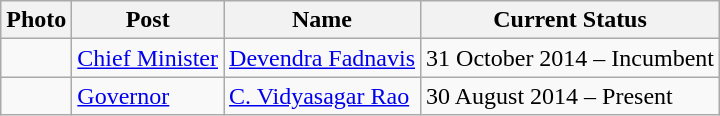<table class=wikitable>
<tr>
<th>Photo</th>
<th>Post</th>
<th>Name</th>
<th>Current Status</th>
</tr>
<tr>
<td></td>
<td> <a href='#'>Chief Minister</a></td>
<td><a href='#'>Devendra Fadnavis</a></td>
<td>31 October 2014 – Incumbent</td>
</tr>
<tr>
<td></td>
<td> <a href='#'>Governor</a></td>
<td><a href='#'>C. Vidyasagar Rao</a></td>
<td>30 August 2014 – Present</td>
</tr>
</table>
